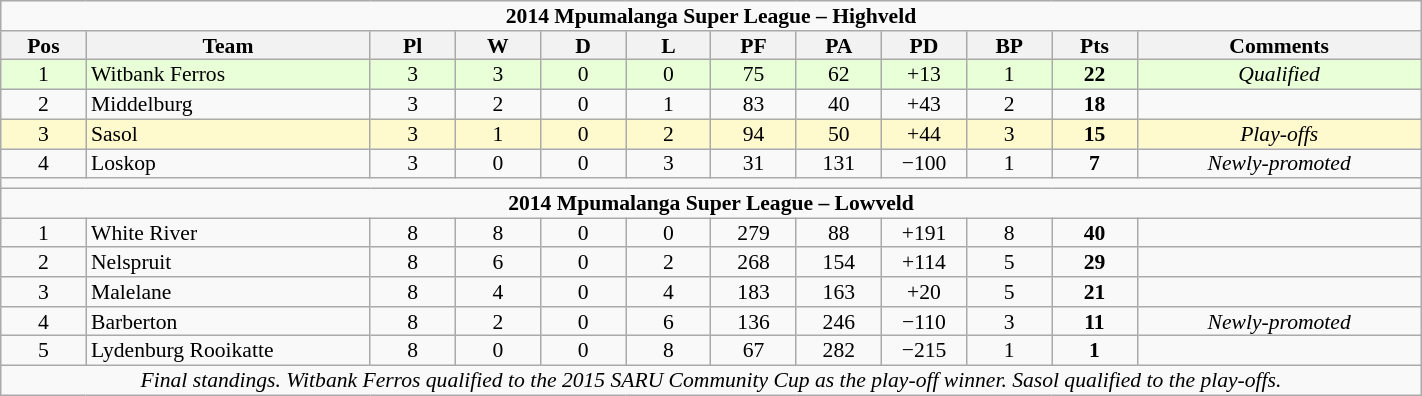<table class="wikitable"  style="text-align:center; line-height:90%; font-size:90%; width:75%;">
<tr>
<td colspan=12><strong>2014 Mpumalanga Super League – Highveld</strong></td>
</tr>
<tr>
<th style="width:6%;">Pos</th>
<th style="width:20%;">Team</th>
<th style="width:6%;">Pl</th>
<th style="width:6%;">W</th>
<th style="width:6%;">D</th>
<th style="width:6%;">L</th>
<th style="width:6%;">PF</th>
<th style="width:6%;">PA</th>
<th style="width:6%;">PD</th>
<th style="width:6%;">BP</th>
<th style="width:6%;">Pts</th>
<th style="width:20%;">Comments<br></th>
</tr>
<tr bgcolor="#E8FFD8">
<td>1</td>
<td style="text-align:left;">Witbank Ferros</td>
<td>3</td>
<td>3</td>
<td>0</td>
<td>0</td>
<td>75</td>
<td>62</td>
<td>+13</td>
<td>1</td>
<td><strong>22</strong></td>
<td><em>Qualified</em></td>
</tr>
<tr>
<td>2</td>
<td style="text-align:left;">Middelburg</td>
<td>3</td>
<td>2</td>
<td>0</td>
<td>1</td>
<td>83</td>
<td>40</td>
<td>+43</td>
<td>2</td>
<td><strong>18</strong></td>
<td></td>
</tr>
<tr bgcolor="#FFFACD">
<td>3</td>
<td style="text-align:left;">Sasol</td>
<td>3</td>
<td>1</td>
<td>0</td>
<td>2</td>
<td>94</td>
<td>50</td>
<td>+44</td>
<td>3</td>
<td><strong>15</strong></td>
<td><em>Play-offs</em></td>
</tr>
<tr>
<td>4</td>
<td style="text-align:left;">Loskop</td>
<td>3</td>
<td>0</td>
<td>0</td>
<td>3</td>
<td>31</td>
<td>131</td>
<td>−100</td>
<td>1</td>
<td><strong>7</strong></td>
<td><em>Newly-promoted</em></td>
</tr>
<tr>
<td colspan=12></td>
</tr>
<tr>
<td colspan=12><strong>2014 Mpumalanga Super League – Lowveld</strong></td>
</tr>
<tr>
<td>1</td>
<td style="text-align:left;">White River</td>
<td>8</td>
<td>8</td>
<td>0</td>
<td>0</td>
<td>279</td>
<td>88</td>
<td>+191</td>
<td>8</td>
<td><strong>40</strong></td>
<td></td>
</tr>
<tr>
<td>2</td>
<td style="text-align:left;">Nelspruit</td>
<td>8</td>
<td>6</td>
<td>0</td>
<td>2</td>
<td>268</td>
<td>154</td>
<td>+114</td>
<td>5</td>
<td><strong>29</strong></td>
<td></td>
</tr>
<tr>
<td>3</td>
<td style="text-align:left;">Malelane</td>
<td>8</td>
<td>4</td>
<td>0</td>
<td>4</td>
<td>183</td>
<td>163</td>
<td>+20</td>
<td>5</td>
<td><strong>21</strong></td>
<td></td>
</tr>
<tr>
<td>4</td>
<td style="text-align:left;">Barberton</td>
<td>8</td>
<td>2</td>
<td>0</td>
<td>6</td>
<td>136</td>
<td>246</td>
<td>−110</td>
<td>3</td>
<td><strong>11</strong></td>
<td><em>Newly-promoted</em></td>
</tr>
<tr>
<td>5</td>
<td style="text-align:left;">Lydenburg Rooikatte</td>
<td>8</td>
<td>0</td>
<td>0</td>
<td>8</td>
<td>67</td>
<td>282</td>
<td>−215</td>
<td>1</td>
<td><strong>1</strong></td>
<td></td>
</tr>
<tr>
<td colspan=12><em>Final standings. Witbank Ferros qualified to the 2015 SARU Community Cup as the play-off winner. Sasol qualified to the play-offs.</em></td>
</tr>
</table>
